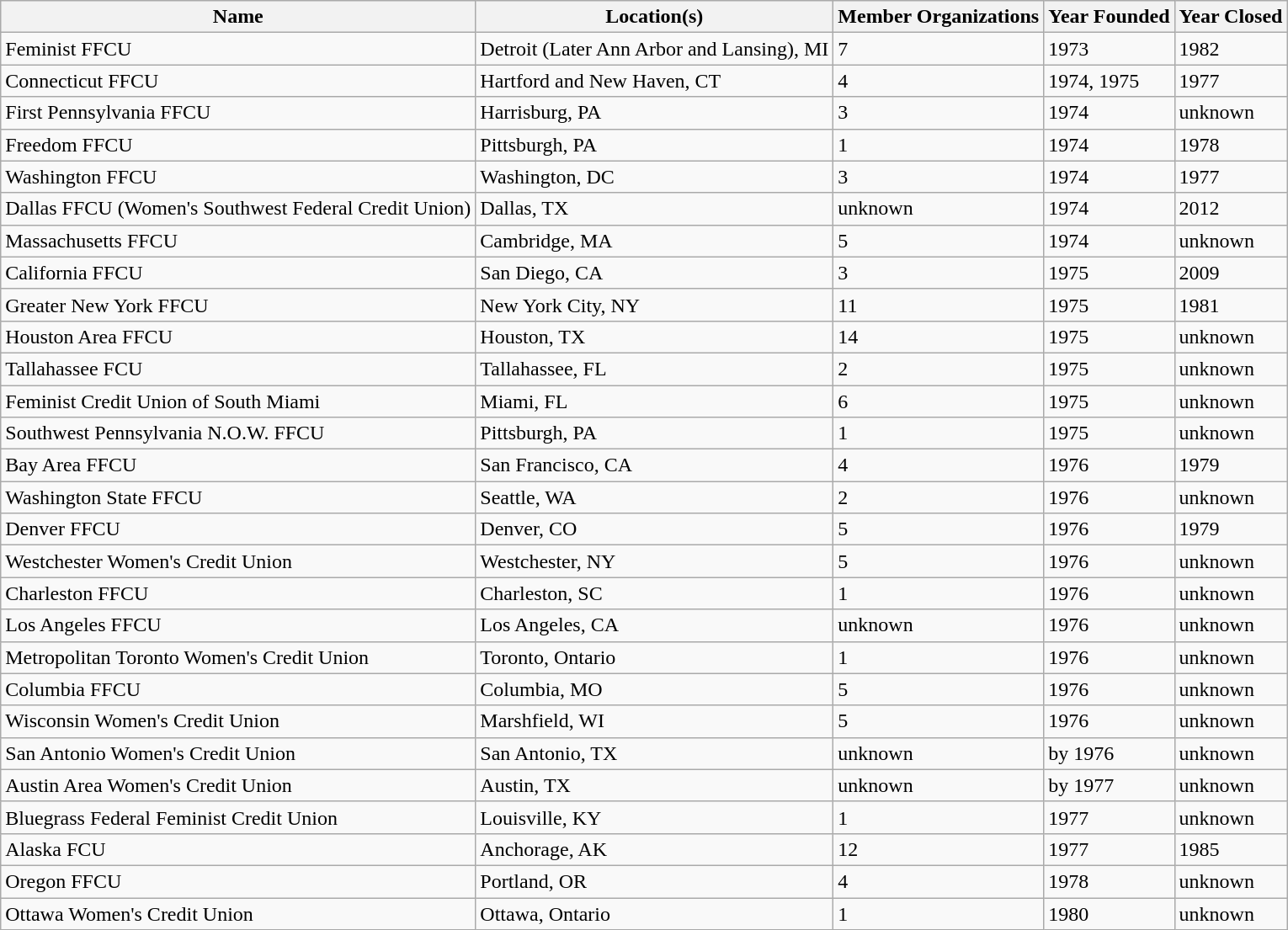<table class="wikitable">
<tr>
<th>Name</th>
<th>Location(s)</th>
<th>Member Organizations</th>
<th>Year Founded</th>
<th>Year Closed</th>
</tr>
<tr>
<td>Feminist FFCU</td>
<td>Detroit (Later Ann Arbor and Lansing), MI</td>
<td>7</td>
<td>1973</td>
<td>1982</td>
</tr>
<tr>
<td>Connecticut FFCU</td>
<td>Hartford and New Haven, CT</td>
<td>4</td>
<td>1974, 1975</td>
<td>1977</td>
</tr>
<tr>
<td>First Pennsylvania FFCU</td>
<td>Harrisburg, PA</td>
<td>3</td>
<td>1974</td>
<td>unknown</td>
</tr>
<tr>
<td>Freedom FFCU</td>
<td>Pittsburgh, PA</td>
<td>1</td>
<td>1974</td>
<td>1978</td>
</tr>
<tr>
<td>Washington FFCU</td>
<td>Washington, DC</td>
<td>3</td>
<td>1974</td>
<td>1977</td>
</tr>
<tr>
<td>Dallas FFCU (Women's Southwest Federal Credit Union)</td>
<td>Dallas, TX</td>
<td>unknown</td>
<td>1974</td>
<td>2012</td>
</tr>
<tr>
<td>Massachusetts FFCU</td>
<td>Cambridge, MA</td>
<td>5</td>
<td>1974</td>
<td>unknown</td>
</tr>
<tr>
<td>California FFCU</td>
<td>San Diego, CA</td>
<td>3</td>
<td>1975</td>
<td>2009</td>
</tr>
<tr>
<td>Greater New York FFCU</td>
<td>New York City, NY</td>
<td>11</td>
<td>1975</td>
<td>1981</td>
</tr>
<tr>
<td>Houston Area FFCU</td>
<td>Houston, TX</td>
<td>14</td>
<td>1975</td>
<td>unknown</td>
</tr>
<tr>
<td>Tallahassee FCU</td>
<td>Tallahassee, FL</td>
<td>2</td>
<td>1975</td>
<td>unknown</td>
</tr>
<tr>
<td>Feminist Credit Union of South Miami</td>
<td>Miami, FL</td>
<td>6</td>
<td>1975</td>
<td>unknown</td>
</tr>
<tr>
<td>Southwest Pennsylvania N.O.W. FFCU</td>
<td>Pittsburgh, PA</td>
<td>1</td>
<td>1975</td>
<td>unknown</td>
</tr>
<tr>
<td>Bay Area FFCU</td>
<td>San Francisco, CA</td>
<td>4</td>
<td>1976</td>
<td>1979</td>
</tr>
<tr>
<td>Washington State FFCU</td>
<td>Seattle, WA</td>
<td>2</td>
<td>1976</td>
<td>unknown</td>
</tr>
<tr>
<td>Denver FFCU</td>
<td>Denver, CO</td>
<td>5</td>
<td>1976</td>
<td>1979</td>
</tr>
<tr>
<td>Westchester Women's Credit Union</td>
<td>Westchester, NY</td>
<td>5</td>
<td>1976</td>
<td>unknown</td>
</tr>
<tr>
<td>Charleston FFCU</td>
<td>Charleston, SC</td>
<td>1</td>
<td>1976</td>
<td>unknown</td>
</tr>
<tr>
<td>Los Angeles FFCU</td>
<td>Los Angeles, CA</td>
<td>unknown</td>
<td>1976</td>
<td>unknown</td>
</tr>
<tr>
<td>Metropolitan Toronto Women's Credit Union</td>
<td>Toronto, Ontario</td>
<td>1</td>
<td>1976</td>
<td>unknown</td>
</tr>
<tr>
<td>Columbia FFCU</td>
<td>Columbia, MO</td>
<td>5</td>
<td>1976</td>
<td>unknown</td>
</tr>
<tr>
<td>Wisconsin Women's Credit Union</td>
<td>Marshfield, WI</td>
<td>5</td>
<td>1976</td>
<td>unknown</td>
</tr>
<tr>
<td>San Antonio Women's Credit Union</td>
<td>San Antonio, TX</td>
<td>unknown</td>
<td>by 1976</td>
<td>unknown</td>
</tr>
<tr>
<td>Austin Area Women's Credit Union</td>
<td>Austin, TX</td>
<td>unknown</td>
<td>by 1977</td>
<td>unknown</td>
</tr>
<tr>
<td>Bluegrass Federal Feminist Credit Union</td>
<td>Louisville, KY</td>
<td>1</td>
<td>1977</td>
<td>unknown</td>
</tr>
<tr>
<td>Alaska FCU</td>
<td>Anchorage, AK</td>
<td>12</td>
<td>1977</td>
<td>1985</td>
</tr>
<tr>
<td>Oregon FFCU</td>
<td>Portland, OR</td>
<td>4</td>
<td>1978</td>
<td>unknown</td>
</tr>
<tr>
<td>Ottawa Women's Credit Union</td>
<td>Ottawa, Ontario</td>
<td>1</td>
<td>1980</td>
<td>unknown</td>
</tr>
</table>
